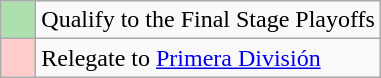<table class="wikitable">
<tr>
<td style="background:#ACE1AF;">    </td>
<td>Qualify to the Final Stage Playoffs</td>
</tr>
<tr>
<td style="background:#FFCCCC;">    </td>
<td>Relegate to <a href='#'>Primera División</a></td>
</tr>
</table>
